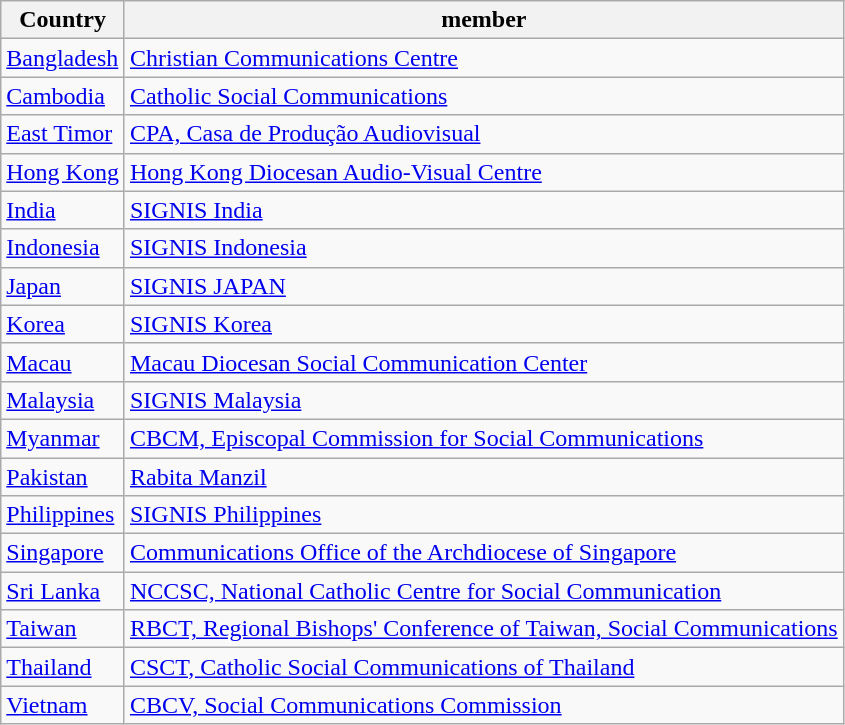<table class="wikitable">
<tr>
<th>Country</th>
<th>member</th>
</tr>
<tr>
<td><a href='#'>Bangladesh</a></td>
<td><a href='#'>Christian Communications Centre</a></td>
</tr>
<tr>
<td><a href='#'>Cambodia</a></td>
<td><a href='#'>Catholic Social Communications</a></td>
</tr>
<tr>
<td><a href='#'>East Timor</a></td>
<td><a href='#'>CPA, Casa de Produção Audiovisual</a></td>
</tr>
<tr>
<td><a href='#'>Hong Kong</a></td>
<td><a href='#'>Hong Kong Diocesan Audio-Visual Centre</a></td>
</tr>
<tr>
<td><a href='#'>India</a></td>
<td><a href='#'>SIGNIS India</a></td>
</tr>
<tr>
<td><a href='#'>Indonesia</a></td>
<td><a href='#'>SIGNIS Indonesia</a></td>
</tr>
<tr>
<td><a href='#'>Japan</a></td>
<td><a href='#'>SIGNIS JAPAN</a></td>
</tr>
<tr>
<td><a href='#'>Korea</a></td>
<td><a href='#'>SIGNIS Korea</a></td>
</tr>
<tr>
<td><a href='#'>Macau</a></td>
<td><a href='#'>Macau Diocesan Social Communication Center</a></td>
</tr>
<tr>
<td><a href='#'>Malaysia</a></td>
<td><a href='#'>SIGNIS Malaysia</a></td>
</tr>
<tr>
<td><a href='#'>Myanmar</a></td>
<td><a href='#'>CBCM, Episcopal Commission for Social Communications</a></td>
</tr>
<tr>
<td><a href='#'>Pakistan</a></td>
<td><a href='#'>Rabita Manzil</a></td>
</tr>
<tr>
<td><a href='#'>Philippines</a></td>
<td><a href='#'>SIGNIS Philippines</a></td>
</tr>
<tr>
<td><a href='#'>Singapore</a></td>
<td><a href='#'>Communications Office of the Archdiocese of Singapore</a></td>
</tr>
<tr>
<td><a href='#'>Sri Lanka</a></td>
<td><a href='#'>NCCSC, National Catholic Centre for Social Communication</a></td>
</tr>
<tr>
<td><a href='#'>Taiwan</a></td>
<td><a href='#'>RBCT, Regional Bishops' Conference of Taiwan, Social Communications</a></td>
</tr>
<tr>
<td><a href='#'>Thailand</a></td>
<td><a href='#'>CSCT, Catholic Social Communications of Thailand</a></td>
</tr>
<tr>
<td><a href='#'>Vietnam</a></td>
<td><a href='#'>CBCV, Social Communications Commission</a></td>
</tr>
</table>
